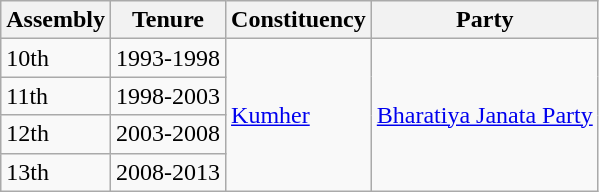<table class="wikitable">
<tr>
<th>Assembly</th>
<th>Tenure</th>
<th>Constituency</th>
<th>Party</th>
</tr>
<tr>
<td>10th</td>
<td>1993-1998</td>
<td rowspan="4"><a href='#'>Kumher</a></td>
<td rowspan="4"><a href='#'>Bharatiya Janata Party</a></td>
</tr>
<tr>
<td>11th</td>
<td>1998-2003</td>
</tr>
<tr>
<td>12th</td>
<td>2003-2008</td>
</tr>
<tr>
<td>13th</td>
<td>2008-2013</td>
</tr>
</table>
